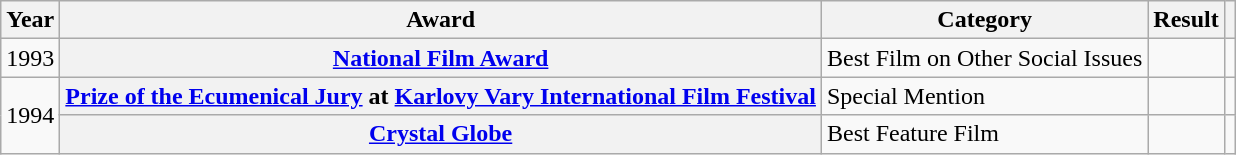<table class="wikitable sortable">
<tr>
<th>Year</th>
<th>Award</th>
<th>Category</th>
<th>Result</th>
<th></th>
</tr>
<tr>
<td>1993</td>
<th bgcolor><a href='#'>National Film Award</a></th>
<td>Best Film on Other Social Issues</td>
<td></td>
<td></td>
</tr>
<tr>
<td rowspan="2">1994</td>
<th bgcolor><a href='#'>Prize of the Ecumenical Jury</a> at <a href='#'>Karlovy Vary International Film Festival</a></th>
<td>Special Mention</td>
<td></td>
<td></td>
</tr>
<tr>
<th bgcolor><a href='#'>Crystal Globe</a></th>
<td>Best Feature Film</td>
<td></td>
<td></td>
</tr>
</table>
